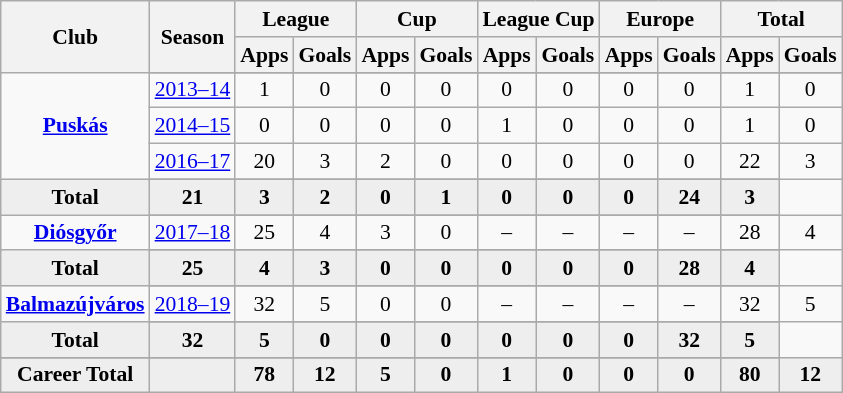<table class="wikitable" style="font-size:90%; text-align: center;">
<tr>
<th rowspan="2">Club</th>
<th rowspan="2">Season</th>
<th colspan="2">League</th>
<th colspan="2">Cup</th>
<th colspan="2">League Cup</th>
<th colspan="2">Europe</th>
<th colspan="2">Total</th>
</tr>
<tr>
<th>Apps</th>
<th>Goals</th>
<th>Apps</th>
<th>Goals</th>
<th>Apps</th>
<th>Goals</th>
<th>Apps</th>
<th>Goals</th>
<th>Apps</th>
<th>Goals</th>
</tr>
<tr ||-||-||-|->
<td rowspan="5" valign="center"><strong><a href='#'>Puskás</a></strong></td>
</tr>
<tr>
<td><a href='#'>2013–14</a></td>
<td>1</td>
<td>0</td>
<td>0</td>
<td>0</td>
<td>0</td>
<td>0</td>
<td>0</td>
<td>0</td>
<td>1</td>
<td>0</td>
</tr>
<tr>
<td><a href='#'>2014–15</a></td>
<td>0</td>
<td>0</td>
<td>0</td>
<td>0</td>
<td>1</td>
<td>0</td>
<td>0</td>
<td>0</td>
<td>1</td>
<td>0</td>
</tr>
<tr>
<td><a href='#'>2016–17</a></td>
<td>20</td>
<td>3</td>
<td>2</td>
<td>0</td>
<td>0</td>
<td>0</td>
<td>0</td>
<td>0</td>
<td>22</td>
<td>3</td>
</tr>
<tr>
</tr>
<tr style="font-weight:bold; background-color:#eeeeee;">
<td>Total</td>
<td>21</td>
<td>3</td>
<td>2</td>
<td>0</td>
<td>1</td>
<td>0</td>
<td>0</td>
<td>0</td>
<td>24</td>
<td>3</td>
</tr>
<tr>
<td rowspan="3" valign="center"><strong><a href='#'>Diósgyőr</a></strong></td>
</tr>
<tr>
<td><a href='#'>2017–18</a></td>
<td>25</td>
<td>4</td>
<td>3</td>
<td>0</td>
<td>–</td>
<td>–</td>
<td>–</td>
<td>–</td>
<td>28</td>
<td>4</td>
</tr>
<tr>
</tr>
<tr style="font-weight:bold; background-color:#eeeeee;">
<td>Total</td>
<td>25</td>
<td>4</td>
<td>3</td>
<td>0</td>
<td>0</td>
<td>0</td>
<td>0</td>
<td>0</td>
<td>28</td>
<td>4</td>
</tr>
<tr>
<td rowspan="3" valign="center"><strong><a href='#'>Balmazújváros</a></strong></td>
</tr>
<tr>
<td><a href='#'>2018–19</a></td>
<td>32</td>
<td>5</td>
<td>0</td>
<td>0</td>
<td>–</td>
<td>–</td>
<td>–</td>
<td>–</td>
<td>32</td>
<td>5</td>
</tr>
<tr>
</tr>
<tr style="font-weight:bold; background-color:#eeeeee;">
<td>Total</td>
<td>32</td>
<td>5</td>
<td>0</td>
<td>0</td>
<td>0</td>
<td>0</td>
<td>0</td>
<td>0</td>
<td>32</td>
<td>5</td>
</tr>
<tr>
</tr>
<tr style="font-weight:bold; background-color:#eeeeee;">
<td rowspan="2" valign="top"><strong>Career Total</strong></td>
<td></td>
<td><strong>78</strong></td>
<td><strong>12</strong></td>
<td><strong>5</strong></td>
<td><strong>0</strong></td>
<td><strong>1</strong></td>
<td><strong>0</strong></td>
<td><strong>0</strong></td>
<td><strong>0</strong></td>
<td><strong>80</strong></td>
<td><strong>12</strong></td>
</tr>
</table>
